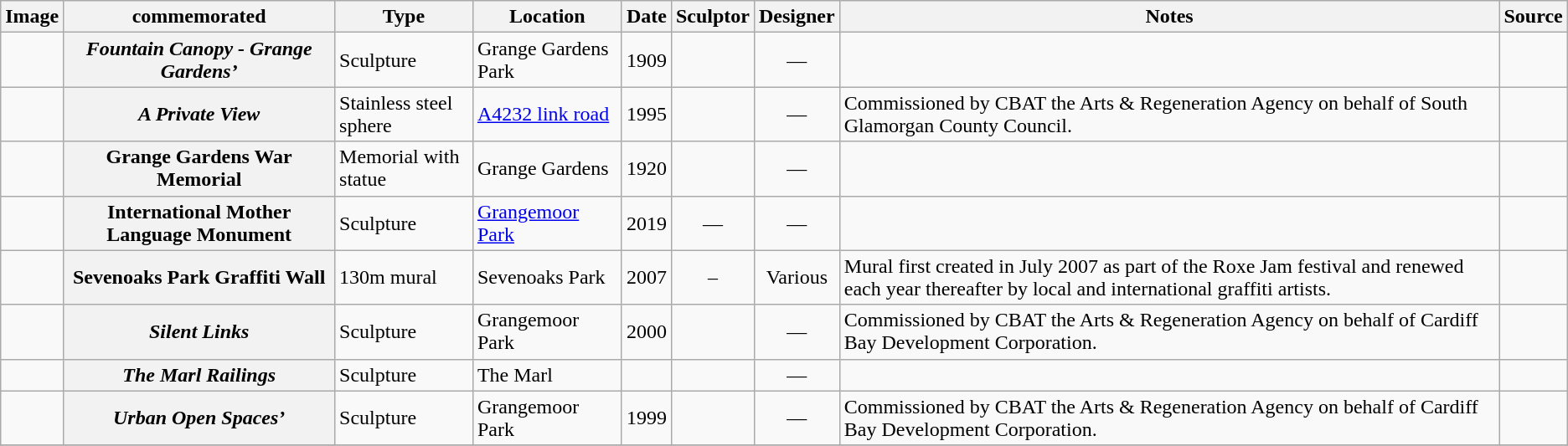<table class="wikitable sortable">
<tr>
<th class="unsortable">Image</th>
<th> commemorated</th>
<th>Type</th>
<th>Location</th>
<th>Date</th>
<th>Sculptor</th>
<th> Designer</th>
<th>Notes</th>
<th class="unsortable">Source</th>
</tr>
<tr>
<td></td>
<th><em>Fountain Canopy - Grange Gardens’</em></th>
<td>Sculpture</td>
<td>Grange Gardens Park</td>
<td>1909</td>
<td></td>
<td align="center">—</td>
<td></td>
<td></td>
</tr>
<tr>
<td></td>
<th><em>A Private View</em></th>
<td>Stainless steel sphere</td>
<td><a href='#'>A4232 link road</a></td>
<td>1995</td>
<td></td>
<td align="center">—</td>
<td>Commissioned by CBAT the Arts & Regeneration Agency on behalf of South Glamorgan County Council.</td>
<td></td>
</tr>
<tr>
<td></td>
<th>Grange Gardens War Memorial</th>
<td>Memorial with statue</td>
<td>Grange Gardens</td>
<td>1920</td>
<td></td>
<td align="center">—</td>
<td></td>
<td></td>
</tr>
<tr>
<td></td>
<th>International Mother Language Monument</th>
<td>Sculpture</td>
<td><a href='#'>Grangemoor Park</a></td>
<td>2019</td>
<td align="center">—</td>
<td align="center">—</td>
<td></td>
<td></td>
</tr>
<tr>
<td></td>
<th>Sevenoaks Park Graffiti Wall</th>
<td>130m mural</td>
<td>Sevenoaks Park</td>
<td>2007</td>
<td align="center">–</td>
<td align="center">Various</td>
<td>Mural first created in July 2007 as part of the Roxe Jam festival and renewed each year thereafter by local and international graffiti artists.</td>
<td></td>
</tr>
<tr>
<td></td>
<th><em>Silent Links</em></th>
<td>Sculpture</td>
<td>Grangemoor Park</td>
<td>2000</td>
<td></td>
<td align="center">—</td>
<td>Commissioned by CBAT the Arts & Regeneration Agency on behalf of Cardiff Bay Development Corporation.</td>
<td></td>
</tr>
<tr>
<td></td>
<th><em>The Marl Railings</em></th>
<td>Sculpture</td>
<td>The Marl</td>
<td></td>
<td></td>
<td align="center">—</td>
<td></td>
<td></td>
</tr>
<tr>
<td></td>
<th><em>Urban Open Spaces’</em></th>
<td>Sculpture</td>
<td>Grangemoor Park</td>
<td>1999</td>
<td></td>
<td align="center">—</td>
<td>Commissioned by CBAT the Arts & Regeneration Agency on behalf of Cardiff Bay Development Corporation.</td>
<td></td>
</tr>
<tr>
</tr>
</table>
